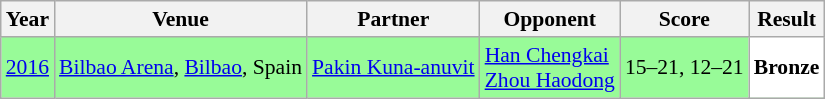<table class="sortable wikitable" style="font-size: 90%;">
<tr>
<th>Year</th>
<th>Venue</th>
<th>Partner</th>
<th>Opponent</th>
<th>Score</th>
<th>Result</th>
</tr>
<tr style="background:#98FB98">
<td align="center"><a href='#'>2016</a></td>
<td align="left"><a href='#'>Bilbao Arena</a>, <a href='#'>Bilbao</a>, Spain</td>
<td align="left"> <a href='#'>Pakin Kuna-anuvit</a></td>
<td align="left"> <a href='#'>Han Chengkai</a> <br>  <a href='#'>Zhou Haodong</a></td>
<td align="left">15–21, 12–21</td>
<td style="text-align:left; background:white"> <strong>Bronze</strong></td>
</tr>
</table>
